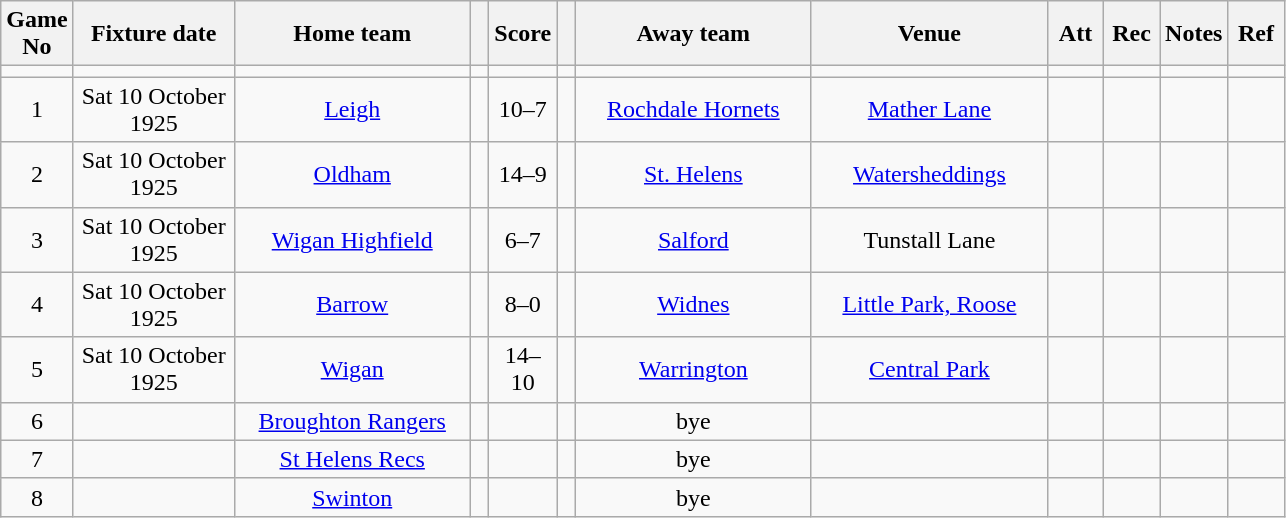<table class="wikitable" style="text-align:center;">
<tr>
<th width=20 abbr="No">Game No</th>
<th width=100 abbr="Date">Fixture date</th>
<th width=150 abbr="Home team">Home team</th>
<th width=5 abbr="space"></th>
<th width=20 abbr="Score">Score</th>
<th width=5 abbr="space"></th>
<th width=150 abbr="Away team">Away team</th>
<th width=150 abbr="Venue">Venue</th>
<th width=30 abbr="Att">Att</th>
<th width=30 abbr="Rec">Rec</th>
<th width=20 abbr="Notes">Notes</th>
<th width=30 abbr="Ref">Ref</th>
</tr>
<tr>
<td></td>
<td></td>
<td></td>
<td></td>
<td></td>
<td></td>
<td></td>
<td></td>
<td></td>
<td></td>
<td></td>
</tr>
<tr>
<td>1</td>
<td>Sat 10 October 1925</td>
<td><a href='#'>Leigh</a></td>
<td></td>
<td>10–7</td>
<td></td>
<td><a href='#'>Rochdale Hornets</a></td>
<td><a href='#'>Mather Lane</a></td>
<td></td>
<td></td>
<td></td>
<td></td>
</tr>
<tr>
<td>2</td>
<td>Sat 10 October 1925</td>
<td><a href='#'>Oldham</a></td>
<td></td>
<td>14–9</td>
<td></td>
<td><a href='#'>St. Helens</a></td>
<td><a href='#'>Watersheddings</a></td>
<td></td>
<td></td>
<td></td>
<td></td>
</tr>
<tr>
<td>3</td>
<td>Sat 10 October 1925</td>
<td><a href='#'>Wigan Highfield</a></td>
<td></td>
<td>6–7</td>
<td></td>
<td><a href='#'>Salford</a></td>
<td>Tunstall Lane</td>
<td></td>
<td></td>
<td></td>
<td></td>
</tr>
<tr>
<td>4</td>
<td>Sat 10 October 1925</td>
<td><a href='#'>Barrow</a></td>
<td></td>
<td>8–0</td>
<td></td>
<td><a href='#'>Widnes</a></td>
<td><a href='#'>Little Park, Roose</a></td>
<td></td>
<td></td>
<td></td>
<td></td>
</tr>
<tr>
<td>5</td>
<td>Sat 10 October 1925</td>
<td><a href='#'>Wigan</a></td>
<td></td>
<td>14–10</td>
<td></td>
<td><a href='#'>Warrington</a></td>
<td><a href='#'>Central Park</a></td>
<td></td>
<td></td>
<td></td>
<td></td>
</tr>
<tr>
<td>6</td>
<td></td>
<td><a href='#'>Broughton Rangers</a></td>
<td></td>
<td></td>
<td></td>
<td>bye</td>
<td></td>
<td></td>
<td></td>
<td></td>
<td></td>
</tr>
<tr>
<td>7</td>
<td></td>
<td><a href='#'>St Helens Recs</a></td>
<td></td>
<td></td>
<td></td>
<td>bye</td>
<td></td>
<td></td>
<td></td>
<td></td>
<td></td>
</tr>
<tr>
<td>8</td>
<td></td>
<td><a href='#'>Swinton</a></td>
<td></td>
<td></td>
<td></td>
<td>bye</td>
<td></td>
<td></td>
<td></td>
<td></td>
<td></td>
</tr>
</table>
